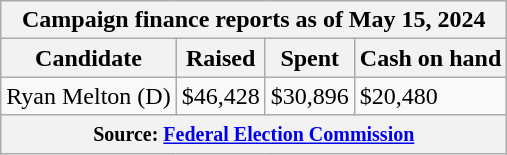<table class="wikitable sortable">
<tr>
<th colspan=4>Campaign finance reports as of May 15, 2024</th>
</tr>
<tr style="text-align:center;">
<th>Candidate</th>
<th>Raised</th>
<th>Spent</th>
<th>Cash on hand</th>
</tr>
<tr>
<td>Ryan Melton (D)</td>
<td>$46,428</td>
<td>$30,896</td>
<td>$20,480</td>
</tr>
<tr>
<th colspan="4"><small>Source: <a href='#'>Federal Election Commission</a></small></th>
</tr>
</table>
